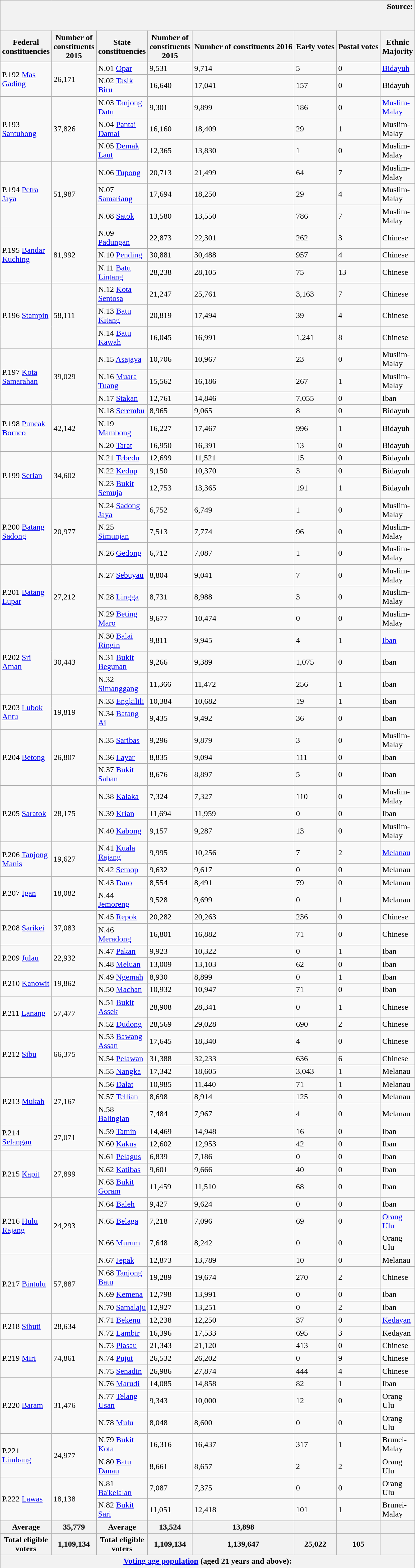<table class="wikitable sortable collapsible collapsed">
<tr>
<th colspan="8" style="text-align:right;">Source:<br><br><br></th>
</tr>
<tr>
<th width=5>Federal<br>constituencies</th>
<th width=5>Number of<br>constituents 2015</th>
<th width=5>State<br>constituencies</th>
<th width=5>Number of<br>constituents 2015</th>
<th>Number of constituents 2016</th>
<th>Early votes</th>
<th>Postal votes</th>
<th width="5">Ethnic Majority</th>
</tr>
<tr>
<td rowspan=2>P.192 <a href='#'>Mas Gading</a></td>
<td rowspan=2>26,171</td>
<td>N.01 <a href='#'>Opar</a></td>
<td>9,531</td>
<td>9,714</td>
<td>5</td>
<td>0</td>
<td><a href='#'>Bidayuh</a></td>
</tr>
<tr>
<td>N.02 <a href='#'>Tasik Biru</a></td>
<td>16,640</td>
<td>17,041</td>
<td>157</td>
<td>0</td>
<td>Bidayuh</td>
</tr>
<tr>
<td rowspan=3>P.193 <a href='#'>Santubong</a></td>
<td rowspan=3>37,826</td>
<td>N.03 <a href='#'>Tanjong Datu</a></td>
<td>9,301</td>
<td>9,899</td>
<td>186</td>
<td>0</td>
<td><a href='#'>Muslim-Malay</a></td>
</tr>
<tr>
<td>N.04 <a href='#'>Pantai Damai</a></td>
<td>16,160</td>
<td>18,409</td>
<td>29</td>
<td>1</td>
<td>Muslim-Malay</td>
</tr>
<tr>
<td>N.05 <a href='#'>Demak Laut</a></td>
<td>12,365</td>
<td>13,830</td>
<td>1</td>
<td>0</td>
<td>Muslim-Malay</td>
</tr>
<tr>
<td rowspan=3>P.194 <a href='#'>Petra Jaya</a></td>
<td rowspan=3>51,987</td>
<td>N.06 <a href='#'>Tupong</a></td>
<td>20,713</td>
<td>21,499</td>
<td>64</td>
<td>7</td>
<td>Muslim-Malay</td>
</tr>
<tr>
<td>N.07 <a href='#'>Samariang</a></td>
<td>17,694</td>
<td>18,250</td>
<td>29</td>
<td>4</td>
<td>Muslim-Malay</td>
</tr>
<tr>
<td>N.08 <a href='#'>Satok</a></td>
<td>13,580</td>
<td>13,550</td>
<td>786</td>
<td>7</td>
<td>Muslim-Malay</td>
</tr>
<tr>
<td rowspan=3>P.195 <a href='#'>Bandar Kuching</a></td>
<td rowspan=3>81,992</td>
<td>N.09 <a href='#'>Padungan</a></td>
<td>22,873</td>
<td>22,301</td>
<td>262</td>
<td>3</td>
<td>Chinese</td>
</tr>
<tr>
<td>N.10 <a href='#'>Pending</a></td>
<td>30,881</td>
<td>30,488</td>
<td>957</td>
<td>4</td>
<td>Chinese</td>
</tr>
<tr>
<td>N.11 <a href='#'>Batu Lintang</a><br></td>
<td>28,238</td>
<td>28,105</td>
<td>75</td>
<td>13</td>
<td>Chinese</td>
</tr>
<tr>
<td rowspan=3>P.196 <a href='#'>Stampin</a></td>
<td rowspan=3>58,111</td>
<td>N.12 <a href='#'>Kota Sentosa</a></td>
<td>21,247</td>
<td>25,761</td>
<td>3,163</td>
<td>7</td>
<td>Chinese</td>
</tr>
<tr>
<td>N.13 <a href='#'>Batu Kitang</a><br></td>
<td>20,819</td>
<td>17,494</td>
<td>39</td>
<td>4</td>
<td>Chinese</td>
</tr>
<tr>
<td>N.14 <a href='#'>Batu Kawah</a></td>
<td>16,045</td>
<td>16,991</td>
<td>1,241</td>
<td>8</td>
<td>Chinese</td>
</tr>
<tr>
<td rowspan=3>P.197 <a href='#'>Kota Samarahan</a></td>
<td rowspan=3>39,029</td>
<td>N.15 <a href='#'>Asajaya</a></td>
<td>10,706</td>
<td>10,967</td>
<td>23</td>
<td>0</td>
<td>Muslim-Malay</td>
</tr>
<tr>
<td>N.16 <a href='#'>Muara Tuang</a></td>
<td>15,562</td>
<td>16,186</td>
<td>267</td>
<td>1</td>
<td>Muslim-Malay</td>
</tr>
<tr>
<td>N.17 <a href='#'>Stakan</a><br></td>
<td>12,761</td>
<td>14,846</td>
<td>7,055</td>
<td>0</td>
<td>Iban</td>
</tr>
<tr>
<td rowspan=3>P.198 <a href='#'>Puncak Borneo</a><br></td>
<td rowspan=3>42,142</td>
<td>N.18 <a href='#'>Serembu</a><br></td>
<td>8,965</td>
<td>9,065</td>
<td>8</td>
<td>0</td>
<td>Bidayuh</td>
</tr>
<tr>
<td>N.19 <a href='#'>Mambong</a><br></td>
<td>16,227</td>
<td>17,467</td>
<td>996</td>
<td>1</td>
<td>Bidayuh</td>
</tr>
<tr>
<td>N.20 <a href='#'>Tarat</a></td>
<td>16,950</td>
<td>16,391</td>
<td>13</td>
<td>0</td>
<td>Bidayuh</td>
</tr>
<tr>
<td rowspan=3>P.199 <a href='#'>Serian</a></td>
<td rowspan=3>34,602</td>
<td>N.21 <a href='#'>Tebedu</a></td>
<td>12,699</td>
<td>11,521</td>
<td>15</td>
<td>0</td>
<td>Bidayuh</td>
</tr>
<tr>
<td>N.22 <a href='#'>Kedup</a></td>
<td>9,150</td>
<td>10,370</td>
<td>3</td>
<td>0</td>
<td>Bidayuh</td>
</tr>
<tr>
<td>N.23 <a href='#'>Bukit Semuja</a><br></td>
<td>12,753</td>
<td>13,365</td>
<td>191</td>
<td>1</td>
<td>Bidayuh</td>
</tr>
<tr>
<td rowspan=3>P.200 <a href='#'>Batang Sadong</a></td>
<td rowspan=3>20,977</td>
<td>N.24 <a href='#'>Sadong Jaya</a></td>
<td>6,752</td>
<td>6,749</td>
<td>1</td>
<td>0</td>
<td>Muslim-Malay</td>
</tr>
<tr>
<td>N.25 <a href='#'>Simunjan</a></td>
<td>7,513</td>
<td>7,774</td>
<td>96</td>
<td>0</td>
<td>Muslim-Malay</td>
</tr>
<tr>
<td>N.26 <a href='#'>Gedong</a><br></td>
<td>6,712</td>
<td>7,087</td>
<td>1</td>
<td>0</td>
<td>Muslim-Malay</td>
</tr>
<tr>
<td rowspan=3>P.201 <a href='#'>Batang Lupar</a></td>
<td rowspan=3>27,212</td>
<td>N.27 <a href='#'>Sebuyau</a></td>
<td>8,804</td>
<td>9,041</td>
<td>7</td>
<td>0</td>
<td>Muslim-Malay</td>
</tr>
<tr>
<td>N.28 <a href='#'>Lingga</a></td>
<td>8,731</td>
<td>8,988</td>
<td>3</td>
<td>0</td>
<td>Muslim-Malay</td>
</tr>
<tr>
<td>N.29 <a href='#'>Beting Maro</a></td>
<td>9,677</td>
<td>10,474</td>
<td>0</td>
<td>0</td>
<td>Muslim-Malay</td>
</tr>
<tr>
<td rowspan=3>P.202 <a href='#'>Sri Aman</a></td>
<td rowspan=3>30,443</td>
<td>N.30 <a href='#'>Balai Ringin</a></td>
<td>9,811</td>
<td>9,945</td>
<td>4</td>
<td>1</td>
<td><a href='#'>Iban</a></td>
</tr>
<tr>
<td>N.31 <a href='#'>Bukit Begunan</a></td>
<td>9,266</td>
<td>9,389</td>
<td>1,075</td>
<td>0</td>
<td>Iban</td>
</tr>
<tr>
<td>N.32 <a href='#'>Simanggang</a></td>
<td>11,366</td>
<td>11,472</td>
<td>256</td>
<td>1</td>
<td>Iban</td>
</tr>
<tr>
<td rowspan=2>P.203 <a href='#'>Lubok Antu</a></td>
<td rowspan=2>19,819</td>
<td>N.33 <a href='#'>Engkilili</a></td>
<td>10,384</td>
<td>10,682</td>
<td>19</td>
<td>1</td>
<td>Iban</td>
</tr>
<tr>
<td>N.34 <a href='#'>Batang Ai</a><br></td>
<td>9,435</td>
<td>9,492</td>
<td>36</td>
<td>0</td>
<td>Iban</td>
</tr>
<tr>
<td rowspan=3>P.204 <a href='#'>Betong</a></td>
<td rowspan=3>26,807</td>
<td>N.35 <a href='#'>Saribas</a></td>
<td>9,296</td>
<td>9,879</td>
<td>3</td>
<td>0</td>
<td>Muslim-Malay</td>
</tr>
<tr>
<td>N.36 <a href='#'>Layar</a></td>
<td>8,835</td>
<td>9,094</td>
<td>111</td>
<td>0</td>
<td>Iban</td>
</tr>
<tr>
<td>N.37 <a href='#'>Bukit Saban</a></td>
<td>8,676</td>
<td>8,897</td>
<td>5</td>
<td>0</td>
<td>Iban</td>
</tr>
<tr>
<td rowspan=3>P.205 <a href='#'>Saratok</a></td>
<td rowspan=3>28,175</td>
<td>N.38 <a href='#'>Kalaka</a></td>
<td>7,324</td>
<td>7,327</td>
<td>110</td>
<td>0</td>
<td>Muslim-Malay</td>
</tr>
<tr>
<td>N.39 <a href='#'>Krian</a></td>
<td>11,694</td>
<td>11,959</td>
<td>0</td>
<td>0</td>
<td>Iban</td>
</tr>
<tr>
<td>N.40 <a href='#'>Kabong</a><br></td>
<td>9,157</td>
<td>9,287</td>
<td>13</td>
<td>0</td>
<td>Muslim-Malay</td>
</tr>
<tr>
<td rowspan=2>P.206 <a href='#'>Tanjong Manis</a></td>
<td rowspan=2>19,627</td>
<td>N.41 <a href='#'>Kuala Rajang</a><br></td>
<td>9,995</td>
<td>10,256</td>
<td>7</td>
<td>2</td>
<td><a href='#'>Melanau</a></td>
</tr>
<tr>
<td>N.42 <a href='#'>Semop</a></td>
<td>9,632</td>
<td>9,617</td>
<td>0</td>
<td>0</td>
<td>Melanau</td>
</tr>
<tr>
<td rowspan=2>P.207 <a href='#'>Igan</a></td>
<td rowspan=2>18,082</td>
<td>N.43 <a href='#'>Daro</a></td>
<td>8,554</td>
<td>8,491</td>
<td>79</td>
<td>0</td>
<td>Melanau</td>
</tr>
<tr>
<td>N.44 <a href='#'>Jemoreng</a></td>
<td>9,528</td>
<td>9,699</td>
<td>0</td>
<td>1</td>
<td>Melanau</td>
</tr>
<tr>
<td rowspan=2>P.208 <a href='#'>Sarikei</a></td>
<td rowspan=2>37,083</td>
<td>N.45 <a href='#'>Repok</a></td>
<td>20,282</td>
<td>20,263</td>
<td>236</td>
<td>0</td>
<td>Chinese</td>
</tr>
<tr>
<td>N.46 <a href='#'>Meradong</a></td>
<td>16,801</td>
<td>16,882</td>
<td>71</td>
<td>0</td>
<td>Chinese</td>
</tr>
<tr>
<td rowspan=2>P.209 <a href='#'>Julau</a></td>
<td rowspan=2>22,932</td>
<td>N.47 <a href='#'>Pakan</a></td>
<td>9,923</td>
<td>10,322</td>
<td>0</td>
<td>1</td>
<td>Iban</td>
</tr>
<tr>
<td>N.48 <a href='#'>Meluan</a></td>
<td>13,009</td>
<td>13,103</td>
<td>62</td>
<td>0</td>
<td>Iban</td>
</tr>
<tr>
<td rowspan=2>P.210 <a href='#'>Kanowit</a></td>
<td rowspan=2>19,862</td>
<td>N.49 <a href='#'>Ngemah</a></td>
<td>8,930</td>
<td>8,899</td>
<td>0</td>
<td>1</td>
<td>Iban</td>
</tr>
<tr>
<td>N.50 <a href='#'>Machan</a></td>
<td>10,932</td>
<td>10,947</td>
<td>71</td>
<td>0</td>
<td>Iban</td>
</tr>
<tr>
<td rowspan=2>P.211 <a href='#'>Lanang</a></td>
<td rowspan=2>57,477</td>
<td>N.51 <a href='#'>Bukit Assek</a></td>
<td>28,908</td>
<td>28,341</td>
<td>0</td>
<td>1</td>
<td>Chinese</td>
</tr>
<tr>
<td>N.52 <a href='#'>Dudong</a></td>
<td>28,569</td>
<td>29,028</td>
<td>690</td>
<td>2</td>
<td>Chinese</td>
</tr>
<tr>
<td rowspan=3>P.212 <a href='#'>Sibu</a></td>
<td rowspan=3>66,375</td>
<td>N.53 <a href='#'>Bawang Assan</a></td>
<td>17,645</td>
<td>18,340</td>
<td>4</td>
<td>0</td>
<td>Chinese</td>
</tr>
<tr>
<td>N.54 <a href='#'>Pelawan</a></td>
<td>31,388</td>
<td>32,233</td>
<td>636</td>
<td>6</td>
<td>Chinese</td>
</tr>
<tr>
<td>N.55 <a href='#'>Nangka</a></td>
<td>17,342</td>
<td>18,605</td>
<td>3,043</td>
<td>1</td>
<td>Melanau</td>
</tr>
<tr>
<td rowspan=3>P.213 <a href='#'>Mukah</a></td>
<td rowspan=3>27,167</td>
<td>N.56 <a href='#'>Dalat</a></td>
<td>10,985</td>
<td>11,440</td>
<td>71</td>
<td>1</td>
<td>Melanau</td>
</tr>
<tr>
<td>N.57 <a href='#'>Tellian</a><br></td>
<td>8,698</td>
<td>8,914</td>
<td>125</td>
<td>0</td>
<td>Melanau</td>
</tr>
<tr>
<td>N.58 <a href='#'>Balingian</a></td>
<td>7,484</td>
<td>7,967</td>
<td>4</td>
<td>0</td>
<td>Melanau</td>
</tr>
<tr>
<td rowspan=2>P.214 <a href='#'>Selangau</a></td>
<td rowspan=2>27,071</td>
<td>N.59 <a href='#'>Tamin</a></td>
<td>14,469</td>
<td>14,948</td>
<td>16</td>
<td>0</td>
<td>Iban</td>
</tr>
<tr>
<td>N.60 <a href='#'>Kakus</a></td>
<td>12,602</td>
<td>12,953</td>
<td>42</td>
<td>0</td>
<td>Iban</td>
</tr>
<tr>
<td rowspan=3>P.215 <a href='#'>Kapit</a></td>
<td rowspan=3>27,899</td>
<td>N.61 <a href='#'>Pelagus</a></td>
<td>6,839</td>
<td>7,186</td>
<td>0</td>
<td>0</td>
<td>Iban</td>
</tr>
<tr>
<td>N.62 <a href='#'>Katibas</a></td>
<td>9,601</td>
<td>9,666</td>
<td>40</td>
<td>0</td>
<td>Iban</td>
</tr>
<tr>
<td>N.63 <a href='#'>Bukit Goram</a><br></td>
<td>11,459</td>
<td>11,510</td>
<td>68</td>
<td>0</td>
<td>Iban</td>
</tr>
<tr>
<td rowspan=3>P.216 <a href='#'>Hulu Rajang</a></td>
<td rowspan=3>24,293</td>
<td>N.64 <a href='#'>Baleh</a></td>
<td>9,427</td>
<td>9,624</td>
<td>0</td>
<td>0</td>
<td>Iban</td>
</tr>
<tr>
<td>N.65 <a href='#'>Belaga</a></td>
<td>7,218</td>
<td>7,096</td>
<td>69</td>
<td>0</td>
<td><a href='#'>Orang Ulu</a></td>
</tr>
<tr>
<td>N.66 <a href='#'>Murum</a><br></td>
<td>7,648</td>
<td>8,242</td>
<td>0</td>
<td>0</td>
<td>Orang Ulu</td>
</tr>
<tr>
<td rowspan=4>P.217 <a href='#'>Bintulu</a></td>
<td rowspan=4>57,887</td>
<td>N.67 <a href='#'>Jepak</a></td>
<td>12,873</td>
<td>13,789</td>
<td>10</td>
<td>0</td>
<td>Melanau</td>
</tr>
<tr>
<td>N.68 <a href='#'>Tanjong Batu</a><br></td>
<td>19,289</td>
<td>19,674</td>
<td>270</td>
<td>2</td>
<td>Chinese</td>
</tr>
<tr>
<td>N.69 <a href='#'>Kemena</a></td>
<td>12,798</td>
<td>13,991</td>
<td>0</td>
<td>0</td>
<td>Iban</td>
</tr>
<tr>
<td>N.70 <a href='#'>Samalaju</a><br></td>
<td>12,927</td>
<td>13,251</td>
<td>0</td>
<td>2</td>
<td>Iban</td>
</tr>
<tr>
<td rowspan=2>P.218 <a href='#'>Sibuti</a></td>
<td rowspan=2>28,634</td>
<td>N.71 <a href='#'>Bekenu</a></td>
<td>12,238</td>
<td>12,250</td>
<td>37</td>
<td>0</td>
<td><a href='#'>Kedayan</a></td>
</tr>
<tr>
<td>N.72 <a href='#'>Lambir</a></td>
<td>16,396</td>
<td>17,533</td>
<td>695</td>
<td>3</td>
<td>Kedayan</td>
</tr>
<tr>
<td rowspan=3>P.219 <a href='#'>Miri</a></td>
<td rowspan=3>74,861</td>
<td>N.73 <a href='#'>Piasau</a></td>
<td>21,343</td>
<td>21,120</td>
<td>413</td>
<td>0</td>
<td>Chinese</td>
</tr>
<tr>
<td>N.74 <a href='#'>Pujut</a></td>
<td>26,532</td>
<td>26,202</td>
<td>0</td>
<td>9</td>
<td>Chinese</td>
</tr>
<tr>
<td>N.75 <a href='#'>Senadin</a></td>
<td>26,986</td>
<td>27,874</td>
<td>444</td>
<td>4</td>
<td>Chinese</td>
</tr>
<tr>
<td rowspan=3>P.220 <a href='#'>Baram</a></td>
<td rowspan=3>31,476</td>
<td>N.76 <a href='#'>Marudi</a></td>
<td>14,085</td>
<td>14,858</td>
<td>82</td>
<td>1</td>
<td>Iban</td>
</tr>
<tr>
<td>N.77 <a href='#'>Telang Usan</a></td>
<td>9,343</td>
<td>10,000</td>
<td>12</td>
<td>0</td>
<td>Orang Ulu</td>
</tr>
<tr>
<td>N.78 <a href='#'>Mulu</a><br></td>
<td>8,048</td>
<td>8,600</td>
<td>0</td>
<td>0</td>
<td>Orang Ulu</td>
</tr>
<tr>
<td rowspan=2>P.221 <a href='#'>Limbang</a></td>
<td rowspan=2>24,977</td>
<td>N.79 <a href='#'>Bukit Kota</a></td>
<td>16,316</td>
<td>16,437</td>
<td>317</td>
<td>1</td>
<td>Brunei-Malay</td>
</tr>
<tr>
<td>N.80 <a href='#'>Batu Danau</a></td>
<td>8,661</td>
<td>8,657</td>
<td>2</td>
<td>2</td>
<td>Orang Ulu</td>
</tr>
<tr>
<td rowspan=2>P.222 <a href='#'>Lawas</a></td>
<td rowspan=2>18,138</td>
<td>N.81 <a href='#'>Ba'kelalan</a></td>
<td>7,087</td>
<td>7,375</td>
<td>0</td>
<td>0</td>
<td>Orang Ulu</td>
</tr>
<tr>
<td>N.82 <a href='#'>Bukit Sari</a></td>
<td>11,051</td>
<td>12,418</td>
<td>101</td>
<td>1</td>
<td>Brunei-Malay</td>
</tr>
<tr>
<th>Average</th>
<th>35,779</th>
<th>Average</th>
<th>13,524</th>
<th>13,898</th>
<th></th>
<th></th>
<th></th>
</tr>
<tr>
<th>Total eligible voters</th>
<th>1,109,134</th>
<th>Total eligible voters</th>
<th>1,109,134</th>
<th>1,139,647</th>
<th>25,022</th>
<th>105</th>
<th></th>
</tr>
<tr>
<th colspan="8"><a href='#'>Voting age population</a> (aged 21 years and above):</th>
</tr>
</table>
